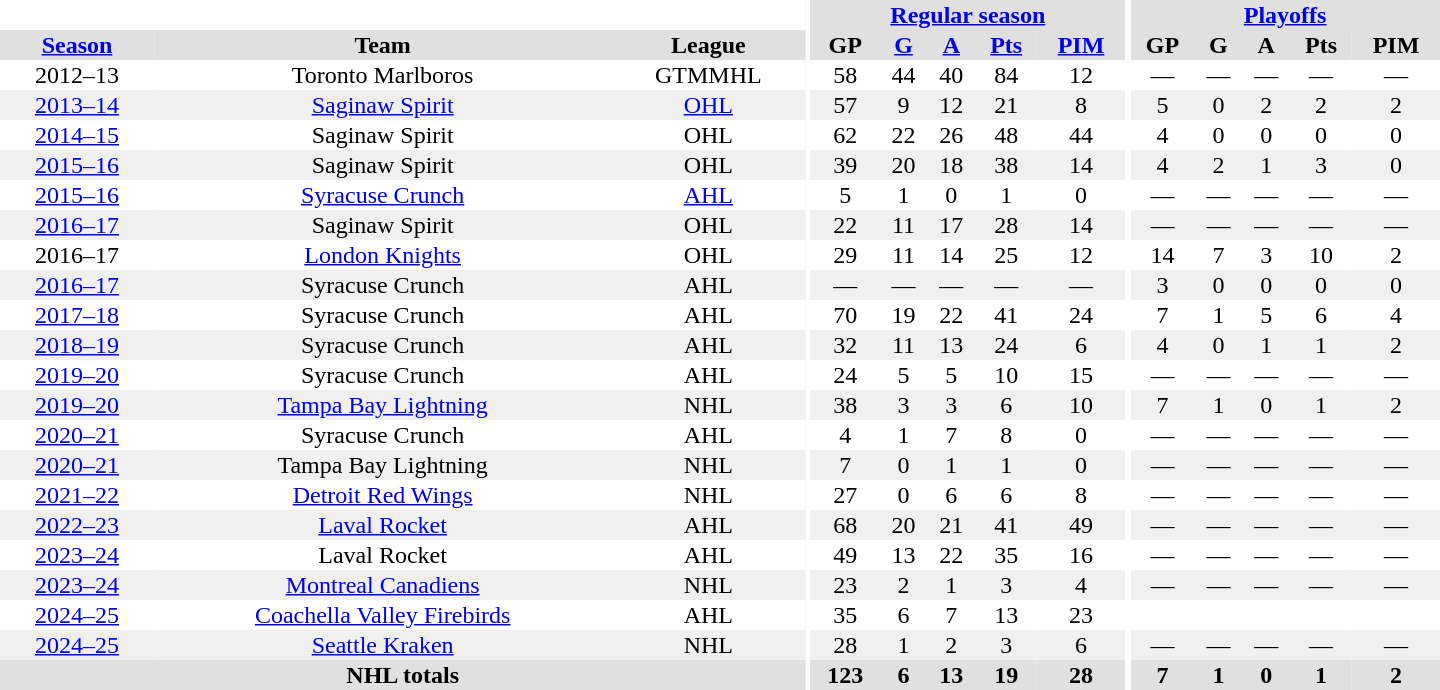<table border="0" cellpadding="1" cellspacing="0" style="text-align:center; width:60em">
<tr bgcolor="#e0e0e0">
<th colspan="3" bgcolor="#ffffff"></th>
<th rowspan="100" bgcolor="#ffffff"></th>
<th colspan="5"><a href='#'>Regular season</a></th>
<th rowspan="100" bgcolor="#ffffff"></th>
<th colspan="5"><a href='#'>Playoffs</a></th>
</tr>
<tr bgcolor="#e0e0e0">
<th><a href='#'>Season</a></th>
<th>Team</th>
<th>League</th>
<th>GP</th>
<th><a href='#'>G</a></th>
<th><a href='#'>A</a></th>
<th><a href='#'>Pts</a></th>
<th><a href='#'>PIM</a></th>
<th>GP</th>
<th>G</th>
<th>A</th>
<th>Pts</th>
<th>PIM</th>
</tr>
<tr>
<td>2012–13</td>
<td>Toronto Marlboros</td>
<td>GTMMHL</td>
<td>58</td>
<td>44</td>
<td>40</td>
<td>84</td>
<td>12</td>
<td>—</td>
<td>—</td>
<td>—</td>
<td>—</td>
<td>—</td>
</tr>
<tr bgcolor="#f0f0f0">
<td><a href='#'>2013–14</a></td>
<td><a href='#'>Saginaw Spirit</a></td>
<td><a href='#'>OHL</a></td>
<td>57</td>
<td>9</td>
<td>12</td>
<td>21</td>
<td>8</td>
<td>5</td>
<td>0</td>
<td>2</td>
<td>2</td>
<td>2</td>
</tr>
<tr>
<td><a href='#'>2014–15</a></td>
<td>Saginaw Spirit</td>
<td>OHL</td>
<td>62</td>
<td>22</td>
<td>26</td>
<td>48</td>
<td>44</td>
<td>4</td>
<td>0</td>
<td>0</td>
<td>0</td>
<td>0</td>
</tr>
<tr bgcolor="#f0f0f0">
<td><a href='#'>2015–16</a></td>
<td>Saginaw Spirit</td>
<td>OHL</td>
<td>39</td>
<td>20</td>
<td>18</td>
<td>38</td>
<td>14</td>
<td>4</td>
<td>2</td>
<td>1</td>
<td>3</td>
<td>0</td>
</tr>
<tr>
<td><a href='#'>2015–16</a></td>
<td><a href='#'>Syracuse Crunch</a></td>
<td><a href='#'>AHL</a></td>
<td>5</td>
<td>1</td>
<td>0</td>
<td>1</td>
<td>0</td>
<td>—</td>
<td>—</td>
<td>—</td>
<td>—</td>
<td>—</td>
</tr>
<tr bgcolor=#f0f0f0>
<td><a href='#'>2016–17</a></td>
<td>Saginaw Spirit</td>
<td>OHL</td>
<td>22</td>
<td>11</td>
<td>17</td>
<td>28</td>
<td>14</td>
<td>—</td>
<td>—</td>
<td>—</td>
<td>—</td>
<td>—</td>
</tr>
<tr>
<td>2016–17</td>
<td><a href='#'>London Knights</a></td>
<td>OHL</td>
<td>29</td>
<td>11</td>
<td>14</td>
<td>25</td>
<td>12</td>
<td>14</td>
<td>7</td>
<td>3</td>
<td>10</td>
<td>2</td>
</tr>
<tr bgcolor=#f0f0f0>
<td><a href='#'>2016–17</a></td>
<td>Syracuse Crunch</td>
<td>AHL</td>
<td>—</td>
<td>—</td>
<td>—</td>
<td>—</td>
<td>—</td>
<td>3</td>
<td>0</td>
<td>0</td>
<td>0</td>
<td>0</td>
</tr>
<tr>
<td><a href='#'>2017–18</a></td>
<td>Syracuse Crunch</td>
<td>AHL</td>
<td>70</td>
<td>19</td>
<td>22</td>
<td>41</td>
<td>24</td>
<td>7</td>
<td>1</td>
<td>5</td>
<td>6</td>
<td>4</td>
</tr>
<tr bgcolor=#f0f0f0>
<td><a href='#'>2018–19</a></td>
<td>Syracuse Crunch</td>
<td>AHL</td>
<td>32</td>
<td>11</td>
<td>13</td>
<td>24</td>
<td>6</td>
<td>4</td>
<td>0</td>
<td>1</td>
<td>1</td>
<td>2</td>
</tr>
<tr>
<td><a href='#'>2019–20</a></td>
<td>Syracuse Crunch</td>
<td>AHL</td>
<td>24</td>
<td>5</td>
<td>5</td>
<td>10</td>
<td>15</td>
<td>—</td>
<td>—</td>
<td>—</td>
<td>—</td>
<td>—</td>
</tr>
<tr bgcolor=#f0f0f0>
<td><a href='#'>2019–20</a></td>
<td><a href='#'>Tampa Bay Lightning</a></td>
<td>NHL</td>
<td>38</td>
<td>3</td>
<td>3</td>
<td>6</td>
<td>10</td>
<td>7</td>
<td>1</td>
<td>0</td>
<td>1</td>
<td>2</td>
</tr>
<tr>
<td><a href='#'>2020–21</a></td>
<td>Syracuse Crunch</td>
<td>AHL</td>
<td>4</td>
<td>1</td>
<td>7</td>
<td>8</td>
<td>0</td>
<td>—</td>
<td>—</td>
<td>—</td>
<td>—</td>
<td>—</td>
</tr>
<tr bgcolor=#f0f0f0>
<td><a href='#'>2020–21</a></td>
<td>Tampa Bay Lightning</td>
<td>NHL</td>
<td>7</td>
<td>0</td>
<td>1</td>
<td>1</td>
<td>0</td>
<td>—</td>
<td>—</td>
<td>—</td>
<td>—</td>
<td>—</td>
</tr>
<tr>
<td><a href='#'>2021–22</a></td>
<td><a href='#'>Detroit Red Wings</a></td>
<td>NHL</td>
<td>27</td>
<td>0</td>
<td>6</td>
<td>6</td>
<td>8</td>
<td>—</td>
<td>—</td>
<td>—</td>
<td>—</td>
<td>—</td>
</tr>
<tr bgcolor=#f0f0f0>
<td><a href='#'>2022–23</a></td>
<td><a href='#'>Laval Rocket</a></td>
<td>AHL</td>
<td>68</td>
<td>20</td>
<td>21</td>
<td>41</td>
<td>49</td>
<td>—</td>
<td>—</td>
<td>—</td>
<td>—</td>
<td>—</td>
</tr>
<tr>
<td><a href='#'>2023–24</a></td>
<td>Laval Rocket</td>
<td>AHL</td>
<td>49</td>
<td>13</td>
<td>22</td>
<td>35</td>
<td>16</td>
<td>—</td>
<td>—</td>
<td>—</td>
<td>—</td>
<td>—</td>
</tr>
<tr bgcolor=#f0f0f0>
<td><a href='#'>2023–24</a></td>
<td><a href='#'>Montreal Canadiens</a></td>
<td>NHL</td>
<td>23</td>
<td>2</td>
<td>1</td>
<td>3</td>
<td>4</td>
<td>—</td>
<td>—</td>
<td>—</td>
<td>—</td>
<td>—</td>
</tr>
<tr>
<td><a href='#'>2024–25</a></td>
<td><a href='#'>Coachella Valley Firebirds</a></td>
<td>AHL</td>
<td>35</td>
<td>6</td>
<td>7</td>
<td>13</td>
<td>23</td>
<td></td>
<td></td>
<td></td>
<td></td>
<td></td>
</tr>
<tr bgcolor="#f0f0f0">
<td><a href='#'>2024–25</a></td>
<td><a href='#'>Seattle Kraken</a></td>
<td>NHL</td>
<td>28</td>
<td>1</td>
<td>2</td>
<td>3</td>
<td>6</td>
<td>—</td>
<td>—</td>
<td>—</td>
<td>—</td>
<td>—</td>
</tr>
<tr bgcolor="#e0e0e0">
<th colspan="3">NHL totals</th>
<th>123</th>
<th>6</th>
<th>13</th>
<th>19</th>
<th>28</th>
<th>7</th>
<th>1</th>
<th>0</th>
<th>1</th>
<th>2</th>
</tr>
</table>
